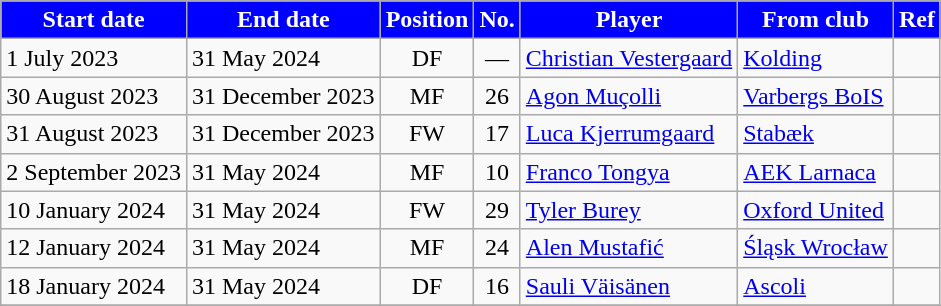<table class="wikitable sortable">
<tr>
<th style="background:#0000ff; color:white;"><strong>Start date</strong></th>
<th style="background:#0000ff; color:white;"><strong>End date</strong></th>
<th style="background:#0000ff; color:white;"><strong>Position</strong></th>
<th style="background:#0000ff; color:white;"><strong>No.</strong></th>
<th style="background:#0000ff; color:white;"><strong>Player</strong></th>
<th style="background:#0000ff; color:white;"><strong>From club</strong></th>
<th style="background:#0000ff; color:white;"><strong>Ref</strong></th>
</tr>
<tr>
<td>1 July 2023</td>
<td>31 May 2024</td>
<td style="text-align:center;">DF</td>
<td style="text-align:center;">—</td>
<td style="text-align:left;"> <a href='#'>Christian Vestergaard</a></td>
<td style="text-align:left;"> <a href='#'>Kolding</a></td>
<td></td>
</tr>
<tr>
<td>30 August 2023</td>
<td>31 December 2023</td>
<td style="text-align:center;">MF</td>
<td style="text-align:center;">26</td>
<td style="text-align:left;"> <a href='#'>Agon Muçolli</a></td>
<td style="text-align:left;"> <a href='#'>Varbergs BoIS</a></td>
<td></td>
</tr>
<tr>
<td>31 August 2023</td>
<td>31 December 2023</td>
<td style="text-align:center;">FW</td>
<td style="text-align:center;">17</td>
<td style="text-align:left;"> <a href='#'>Luca Kjerrumgaard</a></td>
<td style="text-align:left;"> <a href='#'>Stabæk</a></td>
<td></td>
</tr>
<tr>
<td>2 September 2023</td>
<td>31 May 2024</td>
<td style="text-align:center;">MF</td>
<td style="text-align:center;">10</td>
<td style="text-align:left;"> <a href='#'>Franco Tongya</a></td>
<td style="text-align:left;"> <a href='#'>AEK Larnaca</a></td>
<td></td>
</tr>
<tr>
<td>10 January 2024</td>
<td>31 May 2024</td>
<td style="text-align:center;">FW</td>
<td style="text-align:center;">29</td>
<td style="text-align:left;"> <a href='#'>Tyler Burey</a></td>
<td style="text-align:left;"> <a href='#'>Oxford United</a></td>
<td></td>
</tr>
<tr>
<td>12 January 2024</td>
<td>31 May 2024</td>
<td style="text-align:center;">MF</td>
<td style="text-align:center;">24</td>
<td style="text-align:left;"> <a href='#'>Alen Mustafić</a></td>
<td style="text-align:left;"> <a href='#'>Śląsk Wrocław</a></td>
<td></td>
</tr>
<tr>
<td>18 January 2024</td>
<td>31 May 2024</td>
<td style="text-align:center;">DF</td>
<td style="text-align:center;">16</td>
<td style="text-align:left;"> <a href='#'>Sauli Väisänen</a></td>
<td style="text-align:left;"> <a href='#'>Ascoli</a></td>
<td></td>
</tr>
<tr>
</tr>
</table>
